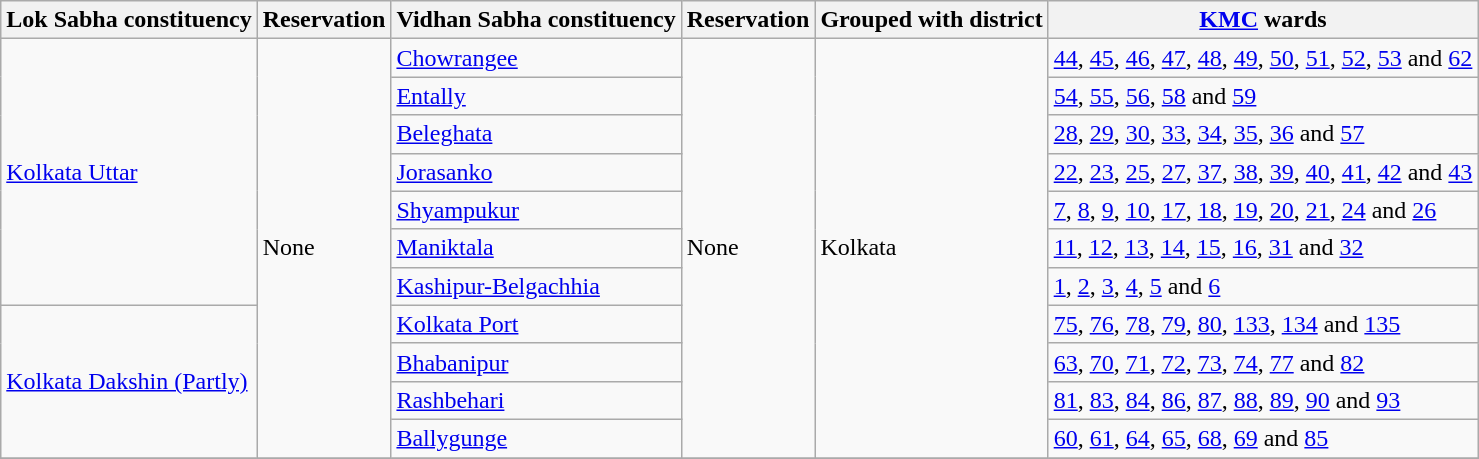<table class="wikitable sortable">
<tr>
<th>Lok Sabha constituency</th>
<th>Reservation</th>
<th>Vidhan Sabha constituency</th>
<th>Reservation</th>
<th>Grouped with district</th>
<th><a href='#'>KMC</a> wards</th>
</tr>
<tr>
<td rowspan="7"><a href='#'>Kolkata Uttar</a></td>
<td rowspan="11">None</td>
<td><a href='#'>Chowrangee</a></td>
<td rowspan="11">None</td>
<td rowspan="11">Kolkata</td>
<td><a href='#'>44</a>, <a href='#'>45</a>, <a href='#'>46</a>, <a href='#'>47</a>, <a href='#'>48</a>, <a href='#'>49</a>, <a href='#'>50</a>, <a href='#'>51</a>, <a href='#'>52</a>, <a href='#'>53</a> and <a href='#'>62</a></td>
</tr>
<tr>
<td><a href='#'>Entally</a></td>
<td><a href='#'>54</a>, <a href='#'>55</a>, <a href='#'>56</a>, <a href='#'>58</a> and <a href='#'>59</a></td>
</tr>
<tr>
<td><a href='#'>Beleghata</a></td>
<td><a href='#'>28</a>, <a href='#'>29</a>, <a href='#'>30</a>, <a href='#'>33</a>, <a href='#'>34</a>, <a href='#'>35</a>, <a href='#'>36</a> and <a href='#'>57</a></td>
</tr>
<tr>
<td><a href='#'>Jorasanko</a></td>
<td><a href='#'>22</a>, <a href='#'>23</a>, <a href='#'>25</a>, <a href='#'>27</a>, <a href='#'>37</a>, <a href='#'>38</a>, <a href='#'>39</a>, <a href='#'>40</a>, <a href='#'>41</a>, <a href='#'>42</a> and <a href='#'>43</a></td>
</tr>
<tr>
<td><a href='#'>Shyampukur</a></td>
<td><a href='#'>7</a>, <a href='#'>8</a>, <a href='#'>9</a>, <a href='#'>10</a>, <a href='#'>17</a>, <a href='#'>18</a>, <a href='#'>19</a>, <a href='#'>20</a>, <a href='#'>21</a>, <a href='#'>24</a> and <a href='#'>26</a></td>
</tr>
<tr>
<td><a href='#'>Maniktala</a></td>
<td><a href='#'>11</a>, <a href='#'>12</a>, <a href='#'>13</a>, <a href='#'>14</a>, <a href='#'>15</a>, <a href='#'>16</a>, <a href='#'>31</a> and <a href='#'>32</a></td>
</tr>
<tr>
<td><a href='#'>Kashipur-Belgachhia</a></td>
<td><a href='#'>1</a>, <a href='#'>2</a>, <a href='#'>3</a>, <a href='#'>4</a>, <a href='#'>5</a> and <a href='#'>6</a></td>
</tr>
<tr>
<td rowspan="4"><a href='#'>Kolkata Dakshin (Partly)</a></td>
<td><a href='#'>Kolkata Port</a></td>
<td><a href='#'>75</a>, <a href='#'>76</a>, <a href='#'>78</a>, <a href='#'>79</a>, <a href='#'>80</a>, <a href='#'>133</a>, <a href='#'>134</a> and <a href='#'>135</a></td>
</tr>
<tr>
<td><a href='#'>Bhabanipur</a></td>
<td><a href='#'>63</a>, <a href='#'>70</a>, <a href='#'>71</a>, <a href='#'>72</a>, <a href='#'>73</a>, <a href='#'>74</a>, <a href='#'>77</a> and <a href='#'>82</a></td>
</tr>
<tr>
<td><a href='#'>Rashbehari</a></td>
<td><a href='#'>81</a>, <a href='#'>83</a>, <a href='#'>84</a>, <a href='#'>86</a>, <a href='#'>87</a>, <a href='#'>88</a>, <a href='#'>89</a>, <a href='#'>90</a>  and <a href='#'>93</a></td>
</tr>
<tr>
<td><a href='#'>Ballygunge</a></td>
<td><a href='#'>60</a>, <a href='#'>61</a>, <a href='#'>64</a>, <a href='#'>65</a>, <a href='#'>68</a>, <a href='#'>69</a> and <a href='#'>85</a></td>
</tr>
<tr>
</tr>
</table>
